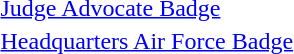<table>
<tr>
<td></td>
<td><a href='#'>Judge Advocate Badge</a></td>
</tr>
<tr>
<td></td>
<td><a href='#'>Headquarters Air Force Badge</a></td>
</tr>
</table>
